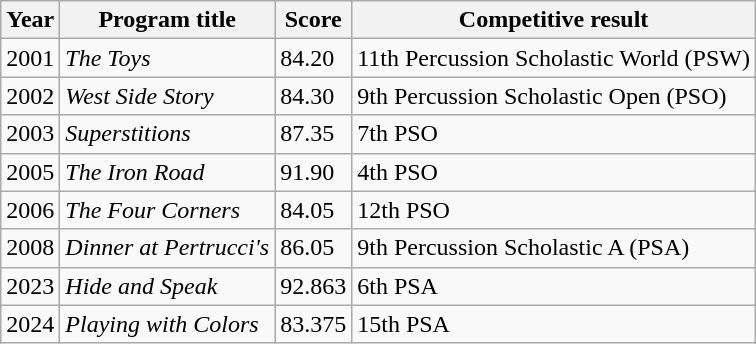<table class="wikitable">
<tr>
<th>Year</th>
<th>Program title</th>
<th>Score</th>
<th>Competitive result</th>
</tr>
<tr>
<td>2001</td>
<td><em>The Toys</em></td>
<td>84.20</td>
<td>11th Percussion Scholastic World (PSW)</td>
</tr>
<tr>
<td>2002</td>
<td><em>West Side Story</em></td>
<td>84.30</td>
<td>9th Percussion Scholastic Open (PSO)</td>
</tr>
<tr>
<td>2003</td>
<td><em>Superstitions</em></td>
<td>87.35</td>
<td>7th PSO</td>
</tr>
<tr>
<td>2005</td>
<td><em>The Iron Road</em></td>
<td>91.90</td>
<td>4th PSO</td>
</tr>
<tr>
<td>2006</td>
<td><em>The Four Corners</em></td>
<td>84.05</td>
<td>12th PSO</td>
</tr>
<tr>
<td>2008</td>
<td><em>Dinner at Pertrucci's</em></td>
<td>86.05</td>
<td>9th Percussion Scholastic A (PSA)</td>
</tr>
<tr>
<td>2023</td>
<td><em>Hide and Speak</em></td>
<td>92.863</td>
<td>6th PSA</td>
</tr>
<tr>
<td>2024</td>
<td><em>Playing with Colors</em></td>
<td>83.375</td>
<td>15th PSA</td>
</tr>
</table>
